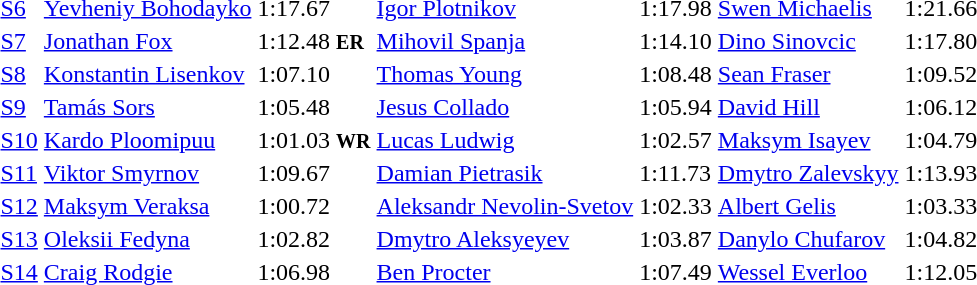<table>
<tr>
<td><a href='#'>S6</a></td>
<td><a href='#'>Yevheniy Bohodayko</a><br></td>
<td>1:17.67</td>
<td><a href='#'>Igor Plotnikov</a><br></td>
<td>1:17.98</td>
<td><a href='#'>Swen Michaelis</a><br></td>
<td>1:21.66</td>
</tr>
<tr>
<td><a href='#'>S7</a></td>
<td><a href='#'>Jonathan Fox</a><br></td>
<td>1:12.48 <small><strong>ER</strong></small></td>
<td><a href='#'>Mihovil Spanja</a><br></td>
<td>1:14.10</td>
<td><a href='#'>Dino Sinovcic</a><br></td>
<td>1:17.80</td>
</tr>
<tr>
<td><a href='#'>S8</a></td>
<td><a href='#'>Konstantin Lisenkov</a><br></td>
<td>1:07.10</td>
<td><a href='#'>Thomas Young</a><br></td>
<td>1:08.48</td>
<td><a href='#'>Sean Fraser</a><br></td>
<td>1:09.52</td>
</tr>
<tr>
<td><a href='#'>S9</a></td>
<td><a href='#'>Tamás Sors</a><br></td>
<td>1:05.48</td>
<td><a href='#'>Jesus Collado</a><br></td>
<td>1:05.94</td>
<td><a href='#'>David Hill</a><br></td>
<td>1:06.12</td>
</tr>
<tr>
<td><a href='#'>S10</a></td>
<td><a href='#'>Kardo Ploomipuu</a><br></td>
<td>1:01.03 <small><strong>WR</strong></small></td>
<td><a href='#'>Lucas Ludwig</a><br></td>
<td>1:02.57</td>
<td><a href='#'>Maksym Isayev</a><br></td>
<td>1:04.79</td>
</tr>
<tr>
<td><a href='#'>S11</a></td>
<td><a href='#'>Viktor Smyrnov</a><br></td>
<td>1:09.67</td>
<td><a href='#'>Damian Pietrasik</a><br></td>
<td>1:11.73</td>
<td><a href='#'>Dmytro Zalevskyy</a><br></td>
<td>1:13.93</td>
</tr>
<tr>
<td><a href='#'>S12</a></td>
<td><a href='#'>Maksym Veraksa</a><br></td>
<td>1:00.72</td>
<td><a href='#'>Aleksandr Nevolin-Svetov</a><br></td>
<td>1:02.33</td>
<td><a href='#'>Albert Gelis</a><br></td>
<td>1:03.33</td>
</tr>
<tr>
<td><a href='#'>S13</a></td>
<td><a href='#'>Oleksii Fedyna</a><br></td>
<td>1:02.82</td>
<td><a href='#'>Dmytro Aleksyeyev</a><br></td>
<td>1:03.87</td>
<td><a href='#'>Danylo Chufarov</a><br></td>
<td>1:04.82</td>
</tr>
<tr>
<td><a href='#'>S14</a></td>
<td><a href='#'>Craig Rodgie</a><br></td>
<td>1:06.98</td>
<td><a href='#'>Ben Procter</a><br></td>
<td>1:07.49</td>
<td><a href='#'>Wessel Everloo</a><br></td>
<td>1:12.05</td>
</tr>
</table>
